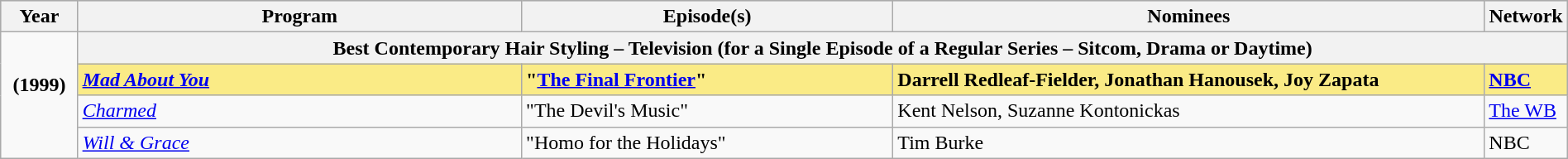<table class="wikitable" style="width:100%">
<tr bgcolor="#bebebe">
<th width="5%">Year</th>
<th width="30%">Program</th>
<th width="25%">Episode(s)</th>
<th width="40%">Nominees</th>
<th width="5%">Network</th>
</tr>
<tr>
<td rowspan=4 style="text-align:center"><strong>(1999)</strong><br> <br></td>
<th colspan="4">Best Contemporary Hair Styling – Television (for a Single Episode of a Regular Series – Sitcom, Drama or Daytime)</th>
</tr>
<tr style="background:#FAEB86">
<td><strong><em><a href='#'>Mad About You</a></em></strong></td>
<td><strong>"<a href='#'>The Final Frontier</a>"</strong></td>
<td><strong>Darrell Redleaf-Fielder, Jonathan Hanousek, Joy Zapata</strong></td>
<td><strong><a href='#'>NBC</a></strong></td>
</tr>
<tr>
<td><em><a href='#'>Charmed</a></em></td>
<td>"The Devil's Music"</td>
<td>Kent Nelson, Suzanne Kontonickas</td>
<td><a href='#'>The WB</a></td>
</tr>
<tr>
<td><em><a href='#'>Will & Grace</a></em></td>
<td>"Homo for the Holidays"</td>
<td>Tim Burke</td>
<td>NBC</td>
</tr>
</table>
